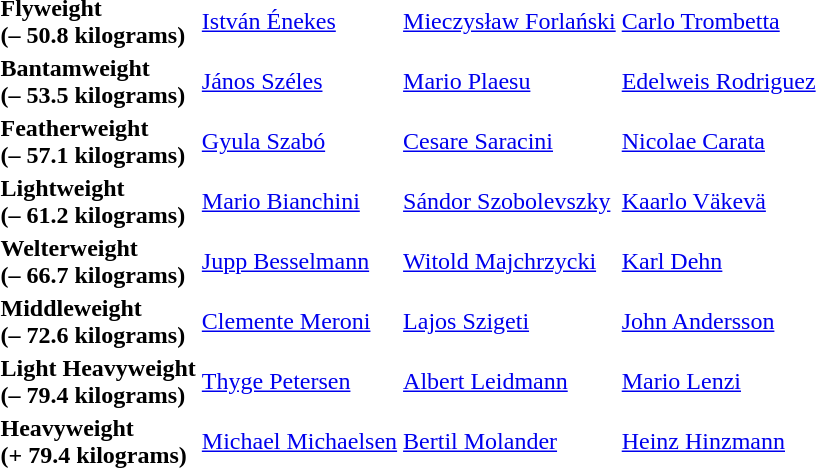<table>
<tr>
<td><strong>Flyweight<br>(– 50.8 kilograms)</strong></td>
<td> <a href='#'>István Énekes</a><br></td>
<td> <a href='#'>Mieczysław Forlański</a><br></td>
<td> <a href='#'>Carlo Trombetta</a><br></td>
</tr>
<tr>
<td><strong>Bantamweight<br>(– 53.5 kilograms)</strong></td>
<td> <a href='#'>János Széles</a><br></td>
<td> <a href='#'>Mario Plaesu</a><br></td>
<td> <a href='#'>Edelweis Rodriguez</a><br></td>
</tr>
<tr>
<td><strong>Featherweight<br>(– 57.1 kilograms)</strong></td>
<td> <a href='#'>Gyula Szabó</a><br></td>
<td> <a href='#'>Cesare Saracini</a><br></td>
<td> <a href='#'>Nicolae Carata</a><br></td>
</tr>
<tr>
<td><strong>Lightweight<br>(– 61.2 kilograms)</strong></td>
<td> <a href='#'>Mario Bianchini</a><br></td>
<td> <a href='#'>Sándor Szobolevszky</a><br></td>
<td> <a href='#'>Kaarlo Väkevä</a><br></td>
</tr>
<tr>
<td><strong>Welterweight<br>(– 66.7 kilograms)</strong></td>
<td> <a href='#'>Jupp Besselmann</a><br></td>
<td> <a href='#'>Witold Majchrzycki</a><br></td>
<td> <a href='#'>Karl Dehn</a><br></td>
</tr>
<tr>
<td><strong>Middleweight<br>(– 72.6 kilograms)</strong></td>
<td> <a href='#'>Clemente Meroni</a><br></td>
<td> <a href='#'>Lajos Szigeti</a><br></td>
<td> <a href='#'>John Andersson</a><br></td>
</tr>
<tr>
<td><strong>Light Heavyweight<br>(– 79.4 kilograms)</strong></td>
<td> <a href='#'>Thyge Petersen</a><br></td>
<td> <a href='#'>Albert Leidmann</a><br></td>
<td> <a href='#'>Mario Lenzi</a><br></td>
</tr>
<tr>
<td><strong>Heavyweight<br>(+ 79.4 kilograms)</strong></td>
<td> <a href='#'>Michael Michaelsen</a><br></td>
<td> <a href='#'>Bertil Molander</a><br></td>
<td> <a href='#'>Heinz Hinzmann</a><br></td>
</tr>
</table>
